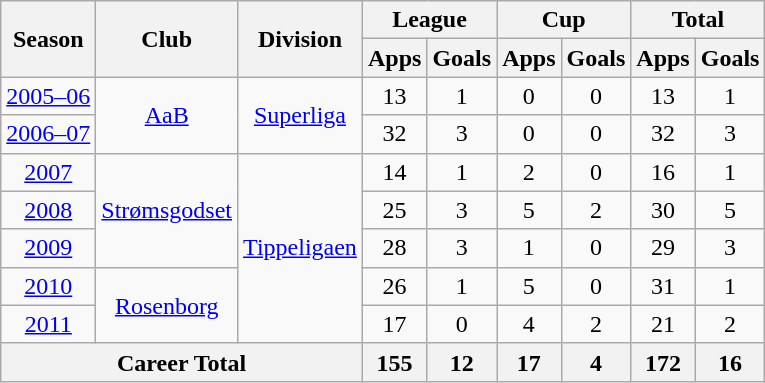<table class="wikitable" style="text-align: center;">
<tr>
<th rowspan="2">Season</th>
<th rowspan="2">Club</th>
<th rowspan="2">Division</th>
<th colspan="2">League</th>
<th colspan="2">Cup</th>
<th colspan="2">Total</th>
</tr>
<tr>
<th>Apps</th>
<th>Goals</th>
<th>Apps</th>
<th>Goals</th>
<th>Apps</th>
<th>Goals</th>
</tr>
<tr>
<td><a href='#'>2005–06</a></td>
<td rowspan="2" valign="center"><a href='#'>AaB</a></td>
<td rowspan="2" valign="center"><a href='#'>Superliga</a></td>
<td>13</td>
<td>1</td>
<td>0</td>
<td>0</td>
<td>13</td>
<td>1</td>
</tr>
<tr>
<td><a href='#'>2006–07</a></td>
<td>32</td>
<td>3</td>
<td>0</td>
<td>0</td>
<td>32</td>
<td>3</td>
</tr>
<tr>
<td><a href='#'>2007</a></td>
<td rowspan="3" valign="center"><a href='#'>Strømsgodset</a></td>
<td rowspan="5" valign="center"><a href='#'>Tippeligaen</a></td>
<td>14</td>
<td>1</td>
<td>2</td>
<td>0</td>
<td>16</td>
<td>1</td>
</tr>
<tr>
<td><a href='#'>2008</a></td>
<td>25</td>
<td>3</td>
<td>5</td>
<td>2</td>
<td>30</td>
<td>5</td>
</tr>
<tr>
<td><a href='#'>2009</a></td>
<td>28</td>
<td>3</td>
<td>1</td>
<td>0</td>
<td>29</td>
<td>3</td>
</tr>
<tr>
<td><a href='#'>2010</a></td>
<td rowspan="2" valign="center"><a href='#'>Rosenborg</a></td>
<td>26</td>
<td>1</td>
<td>5</td>
<td>0</td>
<td>31</td>
<td>1</td>
</tr>
<tr>
<td><a href='#'>2011</a></td>
<td>17</td>
<td>0</td>
<td>4</td>
<td>2</td>
<td>21</td>
<td>2</td>
</tr>
<tr>
<th colspan="3">Career Total</th>
<th>155</th>
<th>12</th>
<th>17</th>
<th>4</th>
<th>172</th>
<th>16</th>
</tr>
</table>
